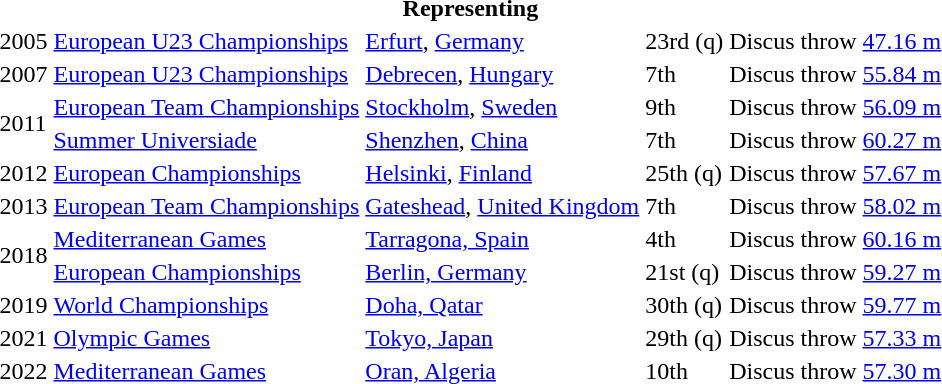<table>
<tr>
<th colspan="6">Representing </th>
</tr>
<tr>
<td>2005</td>
<td><a href='#'>European U23 Championships</a></td>
<td><a href='#'>Erfurt</a>, <a href='#'>Germany</a></td>
<td>23rd (q)</td>
<td>Discus throw</td>
<td><a href='#'>47.16 m</a></td>
</tr>
<tr>
<td>2007</td>
<td><a href='#'>European U23 Championships</a></td>
<td><a href='#'>Debrecen</a>, <a href='#'>Hungary</a></td>
<td>7th</td>
<td>Discus throw</td>
<td><a href='#'>55.84 m</a></td>
</tr>
<tr>
<td rowspan=2>2011</td>
<td><a href='#'>European Team Championships</a></td>
<td><a href='#'>Stockholm</a>, <a href='#'>Sweden</a></td>
<td>9th</td>
<td>Discus throw</td>
<td><a href='#'>56.09 m</a></td>
</tr>
<tr>
<td><a href='#'>Summer Universiade</a></td>
<td><a href='#'>Shenzhen</a>, <a href='#'>China</a></td>
<td>7th</td>
<td>Discus throw</td>
<td><a href='#'>60.27 m</a></td>
</tr>
<tr>
<td>2012</td>
<td><a href='#'>European Championships</a></td>
<td><a href='#'>Helsinki</a>, <a href='#'>Finland</a></td>
<td>25th (q)</td>
<td>Discus throw</td>
<td><a href='#'>57.67 m</a></td>
</tr>
<tr>
<td>2013</td>
<td><a href='#'>European Team Championships</a></td>
<td><a href='#'>Gateshead</a>, <a href='#'>United Kingdom</a></td>
<td>7th</td>
<td>Discus throw</td>
<td><a href='#'>58.02 m</a></td>
</tr>
<tr>
<td rowspan=2>2018</td>
<td><a href='#'>Mediterranean Games</a></td>
<td><a href='#'>Tarragona, Spain</a></td>
<td>4th</td>
<td>Discus throw</td>
<td><a href='#'>60.16 m</a></td>
</tr>
<tr>
<td><a href='#'>European Championships</a></td>
<td><a href='#'>Berlin, Germany</a></td>
<td>21st (q)</td>
<td>Discus throw</td>
<td><a href='#'>59.27 m</a></td>
</tr>
<tr>
<td>2019</td>
<td><a href='#'>World Championships</a></td>
<td><a href='#'>Doha, Qatar</a></td>
<td>30th (q)</td>
<td>Discus throw</td>
<td><a href='#'>59.77 m</a></td>
</tr>
<tr>
<td>2021</td>
<td><a href='#'>Olympic Games</a></td>
<td><a href='#'>Tokyo, Japan</a></td>
<td>29th (q)</td>
<td>Discus throw</td>
<td><a href='#'>57.33 m</a></td>
</tr>
<tr>
<td>2022</td>
<td><a href='#'>Mediterranean Games</a></td>
<td><a href='#'>Oran, Algeria</a></td>
<td>10th</td>
<td>Discus throw</td>
<td><a href='#'>57.30 m</a></td>
</tr>
</table>
